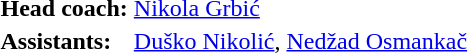<table>
<tr>
<td><strong>Head coach:</strong></td>
<td><a href='#'>Nikola Grbić</a></td>
</tr>
<tr>
<td><strong>Assistants:</strong></td>
<td><a href='#'>Duško Nikolić</a>, <a href='#'>Nedžad Osmankač</a></td>
</tr>
</table>
